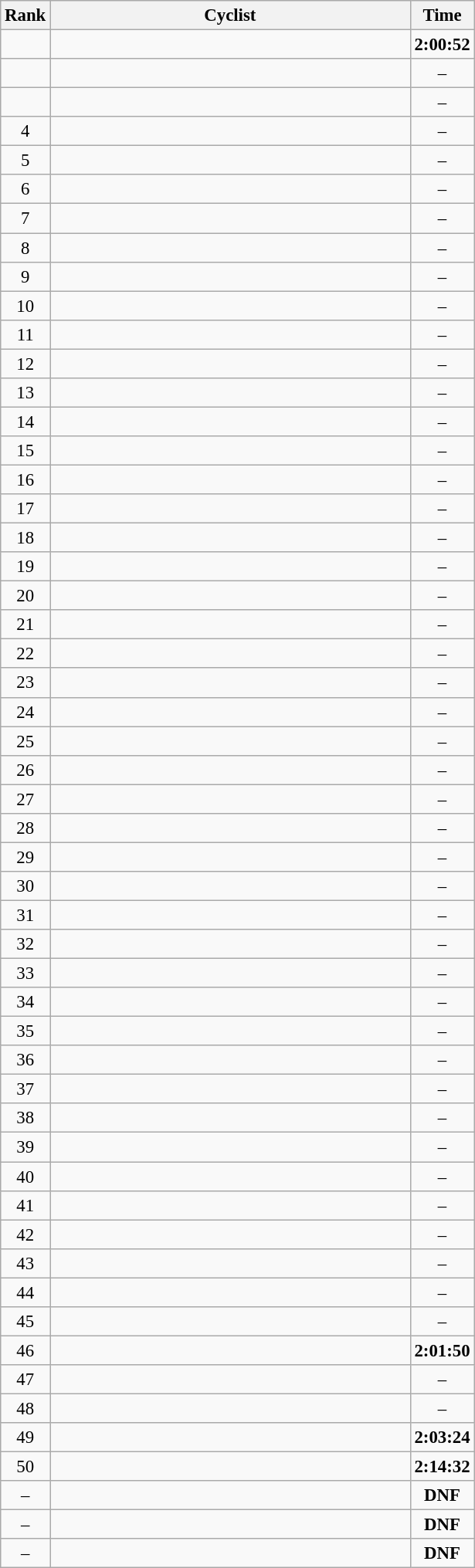<table class="wikitable" style="font-size:95%;">
<tr>
<th>Rank</th>
<th align="left" style="width: 20em">Cyclist</th>
<th>Time</th>
</tr>
<tr>
<td align="center"></td>
<td></td>
<td><strong>2:00:52</strong></td>
</tr>
<tr>
<td align="center"></td>
<td></td>
<td align="center">–</td>
</tr>
<tr>
<td align="center"></td>
<td></td>
<td align="center">–</td>
</tr>
<tr>
<td align="center">4</td>
<td></td>
<td align="center">–</td>
</tr>
<tr>
<td align="center">5</td>
<td></td>
<td align="center">–</td>
</tr>
<tr>
<td align="center">6</td>
<td></td>
<td align="center">–</td>
</tr>
<tr>
<td align="center">7</td>
<td></td>
<td align="center">–</td>
</tr>
<tr>
<td align="center">8</td>
<td></td>
<td align="center">–</td>
</tr>
<tr>
<td align="center">9</td>
<td></td>
<td align="center">–</td>
</tr>
<tr>
<td align="center">10</td>
<td></td>
<td align="center">–</td>
</tr>
<tr>
<td align="center">11</td>
<td></td>
<td align="center">–</td>
</tr>
<tr>
<td align="center">12</td>
<td></td>
<td align="center">–</td>
</tr>
<tr>
<td align="center">13</td>
<td></td>
<td align="center">–</td>
</tr>
<tr>
<td align="center">14</td>
<td></td>
<td align="center">–</td>
</tr>
<tr>
<td align="center">15</td>
<td></td>
<td align="center">–</td>
</tr>
<tr>
<td align="center">16</td>
<td></td>
<td align="center">–</td>
</tr>
<tr>
<td align="center">17</td>
<td></td>
<td align="center">–</td>
</tr>
<tr>
<td align="center">18</td>
<td></td>
<td align="center">–</td>
</tr>
<tr>
<td align="center">19</td>
<td></td>
<td align="center">–</td>
</tr>
<tr>
<td align="center">20</td>
<td></td>
<td align="center">–</td>
</tr>
<tr>
<td align="center">21</td>
<td></td>
<td align="center">–</td>
</tr>
<tr>
<td align="center">22</td>
<td></td>
<td align="center">–</td>
</tr>
<tr>
<td align="center">23</td>
<td></td>
<td align="center">–</td>
</tr>
<tr>
<td align="center">24</td>
<td></td>
<td align="center">–</td>
</tr>
<tr>
<td align="center">25</td>
<td></td>
<td align="center">–</td>
</tr>
<tr>
<td align="center">26</td>
<td></td>
<td align="center">–</td>
</tr>
<tr>
<td align="center">27</td>
<td></td>
<td align="center">–</td>
</tr>
<tr>
<td align="center">28</td>
<td></td>
<td align="center">–</td>
</tr>
<tr>
<td align="center">29</td>
<td></td>
<td align="center">–</td>
</tr>
<tr>
<td align="center">30</td>
<td></td>
<td align="center">–</td>
</tr>
<tr>
<td align="center">31</td>
<td></td>
<td align="center">–</td>
</tr>
<tr>
<td align="center">32</td>
<td></td>
<td align="center">–</td>
</tr>
<tr>
<td align="center">33</td>
<td></td>
<td align="center">–</td>
</tr>
<tr>
<td align="center">34</td>
<td></td>
<td align="center">–</td>
</tr>
<tr>
<td align="center">35</td>
<td></td>
<td align="center">–</td>
</tr>
<tr>
<td align="center">36</td>
<td></td>
<td align="center">–</td>
</tr>
<tr>
<td align="center">37</td>
<td></td>
<td align="center">–</td>
</tr>
<tr>
<td align="center">38</td>
<td></td>
<td align="center">–</td>
</tr>
<tr>
<td align="center">39</td>
<td></td>
<td align="center">–</td>
</tr>
<tr>
<td align="center">40</td>
<td></td>
<td align="center">–</td>
</tr>
<tr>
<td align="center">41</td>
<td></td>
<td align="center">–</td>
</tr>
<tr>
<td align="center">42</td>
<td></td>
<td align="center">–</td>
</tr>
<tr>
<td align="center">43</td>
<td></td>
<td align="center">–</td>
</tr>
<tr>
<td align="center">44</td>
<td></td>
<td align="center">–</td>
</tr>
<tr>
<td align="center">45</td>
<td></td>
<td align="center">–</td>
</tr>
<tr>
<td align="center">46</td>
<td></td>
<td align="center"><strong>2:01:50</strong></td>
</tr>
<tr>
<td align="center">47</td>
<td></td>
<td align="center">–</td>
</tr>
<tr>
<td align="center">48</td>
<td></td>
<td align="center">–</td>
</tr>
<tr>
<td align="center">49</td>
<td></td>
<td align="center"><strong>2:03:24</strong></td>
</tr>
<tr>
<td align="center">50</td>
<td></td>
<td align="center"><strong>2:14:32</strong></td>
</tr>
<tr>
<td align="center">–</td>
<td></td>
<td align="center"><strong>DNF</strong></td>
</tr>
<tr>
<td align="center">–</td>
<td></td>
<td align="center"><strong>DNF</strong></td>
</tr>
<tr>
<td align="center">–</td>
<td></td>
<td align="center"><strong>DNF</strong></td>
</tr>
</table>
